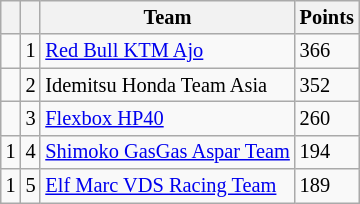<table class="wikitable" style="font-size: 85%;">
<tr>
<th></th>
<th></th>
<th>Team</th>
<th>Points</th>
</tr>
<tr>
<td></td>
<td align=center>1</td>
<td> <a href='#'>Red Bull KTM Ajo</a></td>
<td align=left>366</td>
</tr>
<tr>
<td></td>
<td align=center>2</td>
<td> Idemitsu Honda Team Asia</td>
<td align=left>352</td>
</tr>
<tr>
<td></td>
<td align=center>3</td>
<td> <a href='#'>Flexbox HP40</a></td>
<td align=left>260</td>
</tr>
<tr>
<td> 1</td>
<td align=center>4</td>
<td> <a href='#'>Shimoko GasGas Aspar Team</a></td>
<td align=left>194</td>
</tr>
<tr>
<td> 1</td>
<td align=center>5</td>
<td> <a href='#'>Elf Marc VDS Racing Team</a></td>
<td align=left>189</td>
</tr>
</table>
